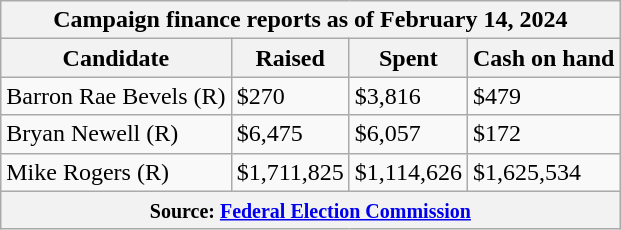<table class="wikitable sortable">
<tr>
<th colspan=4>Campaign finance reports as of February 14, 2024</th>
</tr>
<tr style="text-align:center;">
<th>Candidate</th>
<th>Raised</th>
<th>Spent</th>
<th>Cash on hand</th>
</tr>
<tr>
<td>Barron Rae Bevels (R) </td>
<td>$270</td>
<td>$3,816</td>
<td>$479</td>
</tr>
<tr>
<td>Bryan Newell (R)</td>
<td>$6,475</td>
<td>$6,057</td>
<td>$172</td>
</tr>
<tr>
<td>Mike Rogers (R)</td>
<td>$1,711,825</td>
<td>$1,114,626</td>
<td>$1,625,534</td>
</tr>
<tr>
<th colspan="4"><small>Source: <a href='#'>Federal Election Commission</a></small></th>
</tr>
</table>
